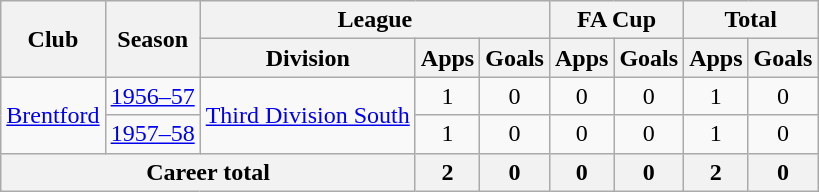<table class="wikitable" style="text-align: center;">
<tr>
<th rowspan="2">Club</th>
<th rowspan="2">Season</th>
<th colspan="3">League</th>
<th colspan="2">FA Cup</th>
<th colspan="2">Total</th>
</tr>
<tr>
<th>Division</th>
<th>Apps</th>
<th>Goals</th>
<th>Apps</th>
<th>Goals</th>
<th>Apps</th>
<th>Goals</th>
</tr>
<tr>
<td rowspan="2"><a href='#'>Brentford</a></td>
<td><a href='#'>1956–57</a></td>
<td rowspan="2"><a href='#'>Third Division South</a></td>
<td>1</td>
<td>0</td>
<td>0</td>
<td>0</td>
<td>1</td>
<td>0</td>
</tr>
<tr>
<td><a href='#'>1957–58</a></td>
<td>1</td>
<td>0</td>
<td>0</td>
<td>0</td>
<td>1</td>
<td>0</td>
</tr>
<tr>
<th colspan="3">Career total</th>
<th>2</th>
<th>0</th>
<th>0</th>
<th>0</th>
<th>2</th>
<th>0</th>
</tr>
</table>
